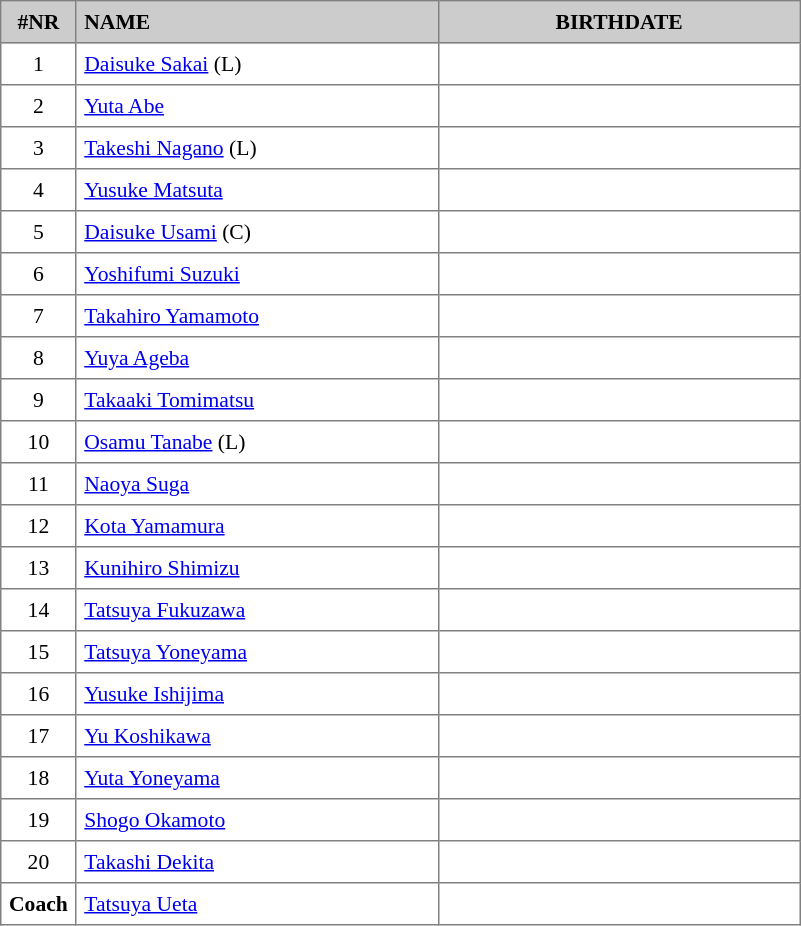<table border="1" cellspacing="2" cellpadding="5" style="border-collapse: collapse; font-size: 90%;">
<tr style="background:#ccc;">
<th>#NR</th>
<th style="text-align:left; width:16em;">NAME</th>
<th style="text-align:center; width:16em;">BIRTHDATE</th>
</tr>
<tr>
<td style="text-align:center;">1</td>
<td><a href='#'>Daisuke Sakai</a> (L)</td>
<td align="center"></td>
</tr>
<tr>
<td style="text-align:center;">2</td>
<td><a href='#'>Yuta Abe</a></td>
<td align="center"></td>
</tr>
<tr>
<td style="text-align:center;">3</td>
<td><a href='#'>Takeshi Nagano</a> (L)</td>
<td align="center"></td>
</tr>
<tr>
<td style="text-align:center;">4</td>
<td><a href='#'>Yusuke Matsuta</a></td>
<td align="center"></td>
</tr>
<tr>
<td style="text-align:center;">5</td>
<td><a href='#'>Daisuke Usami</a> (C)</td>
<td align="center"></td>
</tr>
<tr>
<td style="text-align:center;">6</td>
<td><a href='#'>Yoshifumi Suzuki</a></td>
<td align="center"></td>
</tr>
<tr>
<td style="text-align:center;">7</td>
<td><a href='#'>Takahiro Yamamoto</a></td>
<td align="center"></td>
</tr>
<tr>
<td style="text-align:center;">8</td>
<td><a href='#'>Yuya Ageba</a></td>
<td align="center"></td>
</tr>
<tr>
<td style="text-align:center;">9</td>
<td><a href='#'>Takaaki Tomimatsu</a></td>
<td align="center"></td>
</tr>
<tr>
<td style="text-align:center;">10</td>
<td><a href='#'>Osamu Tanabe</a> (L)</td>
<td align="center"></td>
</tr>
<tr>
<td style="text-align:center;">11</td>
<td><a href='#'>Naoya Suga</a></td>
<td align="center"></td>
</tr>
<tr>
<td style="text-align:center;">12</td>
<td><a href='#'>Kota Yamamura</a></td>
<td align="center"></td>
</tr>
<tr>
<td style="text-align:center;">13</td>
<td><a href='#'>Kunihiro Shimizu</a></td>
<td align="center"></td>
</tr>
<tr>
<td style="text-align:center;">14</td>
<td><a href='#'>Tatsuya Fukuzawa</a></td>
<td align="center"></td>
</tr>
<tr>
<td style="text-align:center;">15</td>
<td><a href='#'>Tatsuya Yoneyama</a></td>
<td align="center"></td>
</tr>
<tr>
<td style="text-align:center;">16</td>
<td><a href='#'>Yusuke Ishijima</a></td>
<td align="center"></td>
</tr>
<tr>
<td style="text-align:center;">17</td>
<td><a href='#'>Yu Koshikawa</a></td>
<td align="center"></td>
</tr>
<tr>
<td style="text-align:center;">18</td>
<td><a href='#'>Yuta Yoneyama</a></td>
<td align="center"></td>
</tr>
<tr>
<td style="text-align:center;">19</td>
<td><a href='#'>Shogo Okamoto</a></td>
<td align="center"></td>
</tr>
<tr>
<td style="text-align:center;">20</td>
<td><a href='#'>Takashi Dekita</a></td>
<td align="center"></td>
</tr>
<tr>
<td style="text-align:center;"><strong>Coach</strong></td>
<td><a href='#'>Tatsuya Ueta</a></td>
<td align="center"></td>
</tr>
</table>
